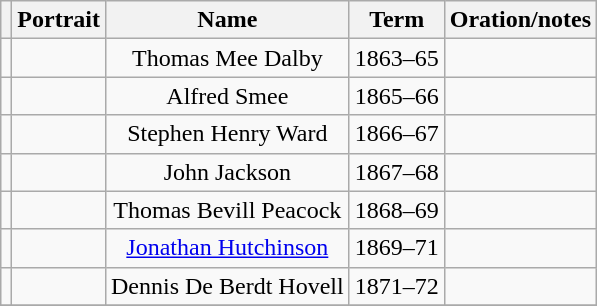<table class="wikitable sortable sticky-header" style=text-align:center;>
<tr>
<th></th>
<th>Portrait</th>
<th>Name<br></th>
<th>Term</th>
<th>Oration/notes</th>
</tr>
<tr>
<td></td>
<td></td>
<td>Thomas Mee Dalby</td>
<td>1863–65</td>
<td></td>
</tr>
<tr>
<td></td>
<td></td>
<td>Alfred Smee</td>
<td>1865–66</td>
<td></td>
</tr>
<tr>
<td></td>
<td></td>
<td>Stephen Henry Ward</td>
<td>1866–67</td>
<td></td>
</tr>
<tr>
<td></td>
<td></td>
<td>John Jackson</td>
<td>1867–68</td>
<td></td>
</tr>
<tr>
<td></td>
<td></td>
<td>Thomas Bevill Peacock</td>
<td>1868–69</td>
<td></td>
</tr>
<tr>
<td></td>
<td></td>
<td><a href='#'>Jonathan Hutchinson</a></td>
<td>1869–71</td>
<td></td>
</tr>
<tr>
<td></td>
<td></td>
<td>Dennis De Berdt Hovell</td>
<td>1871–72</td>
<td></td>
</tr>
<tr>
</tr>
</table>
